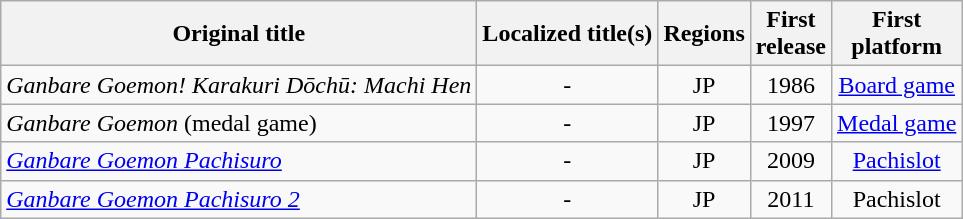<table class="wikitable sortable">
<tr>
<th>Original title <br></th>
<th>Localized title(s) <br></th>
<th>Regions <br></th>
<th>First <br> release <br></th>
<th>First <br> platform <br></th>
</tr>
<tr style="text-align:center;">
<td align="left"><em>Ganbare Goemon! Karakuri Dōchū: Machi Hen</em></td>
<td>-</td>
<td>JP</td>
<td>1986</td>
<td><a href='#'>Board game</a></td>
</tr>
<tr style="text-align:center;">
<td align="left"><em>Ganbare Goemon</em> (medal game)</td>
<td>-</td>
<td>JP</td>
<td>1997</td>
<td><a href='#'>Medal game</a></td>
</tr>
<tr style="text-align:center;">
<td align="left"><em><a href='#'>Ganbare Goemon Pachisuro</a></em></td>
<td>-</td>
<td>JP</td>
<td>2009</td>
<td><a href='#'>Pachislot</a></td>
</tr>
<tr style="text-align:center;">
<td align="left"><em><a href='#'>Ganbare Goemon Pachisuro 2</a></em></td>
<td>-</td>
<td>JP</td>
<td>2011</td>
<td>Pachislot</td>
</tr>
</table>
